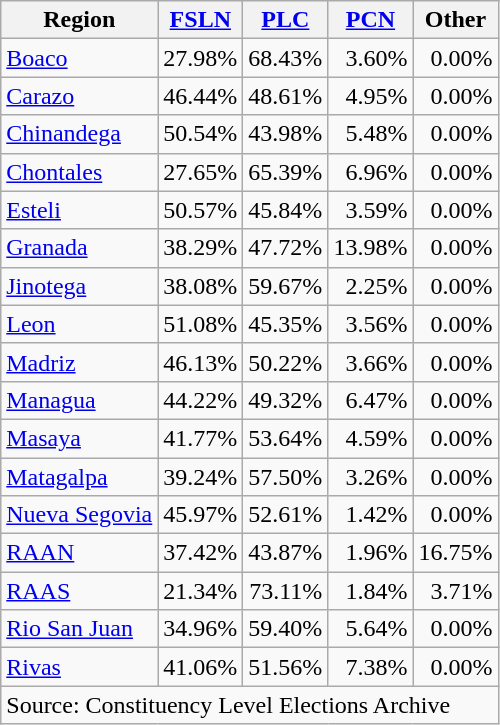<table class="wikitable sortable" style=text-align:right>
<tr>
<th>Region</th>
<th><a href='#'>FSLN</a></th>
<th><a href='#'>PLC</a></th>
<th><a href='#'>PCN</a></th>
<th>Other</th>
</tr>
<tr>
<td align=left><a href='#'>Boaco</a></td>
<td>27.98%</td>
<td>68.43%</td>
<td>3.60%</td>
<td>0.00%</td>
</tr>
<tr>
<td align=left><a href='#'>Carazo</a></td>
<td>46.44%</td>
<td>48.61%</td>
<td>4.95%</td>
<td>0.00%</td>
</tr>
<tr>
<td align=left><a href='#'>Chinandega</a></td>
<td>50.54%</td>
<td>43.98%</td>
<td>5.48%</td>
<td>0.00%</td>
</tr>
<tr>
<td align=left><a href='#'>Chontales</a></td>
<td>27.65%</td>
<td>65.39%</td>
<td>6.96%</td>
<td>0.00%</td>
</tr>
<tr>
<td align=left><a href='#'>Esteli</a></td>
<td>50.57%</td>
<td>45.84%</td>
<td>3.59%</td>
<td>0.00%</td>
</tr>
<tr>
<td align=left><a href='#'>Granada</a></td>
<td>38.29%</td>
<td>47.72%</td>
<td>13.98%</td>
<td>0.00%</td>
</tr>
<tr>
<td align=left><a href='#'>Jinotega</a></td>
<td>38.08%</td>
<td>59.67%</td>
<td>2.25%</td>
<td>0.00%</td>
</tr>
<tr>
<td align=left><a href='#'>Leon</a></td>
<td>51.08%</td>
<td>45.35%</td>
<td>3.56%</td>
<td>0.00%</td>
</tr>
<tr>
<td align=left><a href='#'>Madriz</a></td>
<td>46.13%</td>
<td>50.22%</td>
<td>3.66%</td>
<td>0.00%</td>
</tr>
<tr>
<td align=left><a href='#'>Managua</a></td>
<td>44.22%</td>
<td>49.32%</td>
<td>6.47%</td>
<td>0.00%</td>
</tr>
<tr>
<td align=left><a href='#'>Masaya</a></td>
<td>41.77%</td>
<td>53.64%</td>
<td>4.59%</td>
<td>0.00%</td>
</tr>
<tr>
<td align=left><a href='#'>Matagalpa</a></td>
<td>39.24%</td>
<td>57.50%</td>
<td>3.26%</td>
<td>0.00%</td>
</tr>
<tr>
<td align=left><a href='#'>Nueva Segovia</a></td>
<td>45.97%</td>
<td>52.61%</td>
<td>1.42%</td>
<td>0.00%</td>
</tr>
<tr>
<td align=left><a href='#'>RAAN</a></td>
<td>37.42%</td>
<td>43.87%</td>
<td>1.96%</td>
<td>16.75%</td>
</tr>
<tr>
<td align=left><a href='#'>RAAS</a></td>
<td>21.34%</td>
<td>73.11%</td>
<td>1.84%</td>
<td>3.71%</td>
</tr>
<tr>
<td align=left><a href='#'>Rio San Juan</a></td>
<td>34.96%</td>
<td>59.40%</td>
<td>5.64%</td>
<td>0.00%</td>
</tr>
<tr>
<td align=left><a href='#'>Rivas</a></td>
<td>41.06%</td>
<td>51.56%</td>
<td>7.38%</td>
<td>0.00%</td>
</tr>
<tr class=sortbottom>
<td align=left colspan="5">Source: Constituency Level Elections Archive</td>
</tr>
</table>
